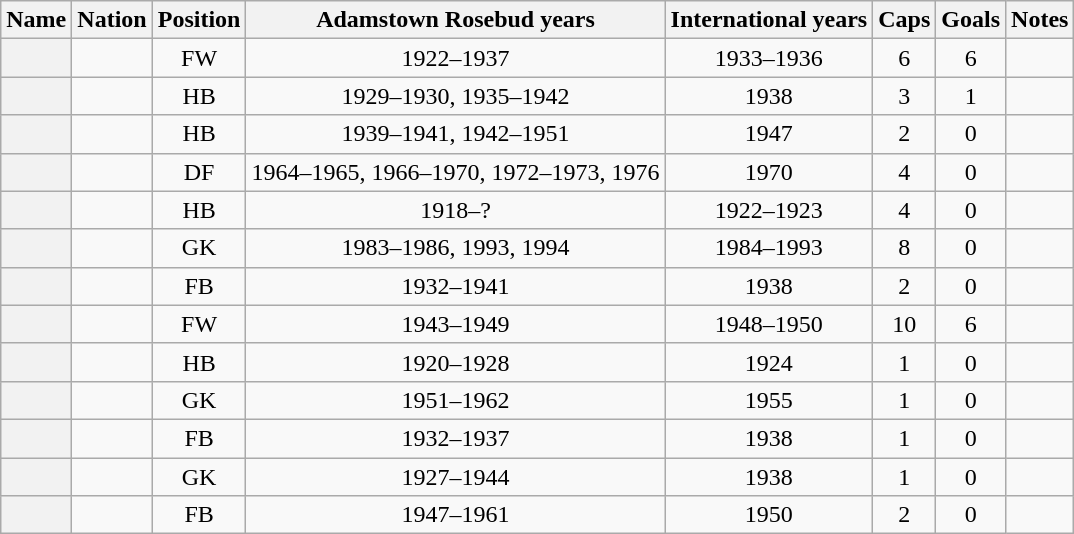<table class="wikitable sortable plainrowheaders" style="text-align: center;">
<tr>
<th>Name</th>
<th>Nation</th>
<th>Position</th>
<th>Adamstown Rosebud years</th>
<th>International years</th>
<th>Caps</th>
<th>Goals</th>
<th class="unsortable">Notes</th>
</tr>
<tr>
<th scope=row></th>
<td align="left"></td>
<td>FW</td>
<td>1922–1937</td>
<td>1933–1936</td>
<td>6</td>
<td>6</td>
<td></td>
</tr>
<tr>
<th scope=row></th>
<td align="left"></td>
<td>HB</td>
<td>1929–1930, 1935–1942</td>
<td>1938</td>
<td>3</td>
<td>1</td>
<td></td>
</tr>
<tr>
<th scope=row></th>
<td align="left"></td>
<td>HB</td>
<td>1939–1941, 1942–1951</td>
<td>1947</td>
<td>2</td>
<td>0</td>
<td></td>
</tr>
<tr>
<th scope=row></th>
<td align="left"></td>
<td>DF</td>
<td>1964–1965, 1966–1970, 1972–1973, 1976</td>
<td>1970</td>
<td>4</td>
<td>0</td>
<td></td>
</tr>
<tr>
<th scope=row></th>
<td align="left"></td>
<td>HB</td>
<td>1918–?</td>
<td>1922–1923</td>
<td>4</td>
<td>0</td>
<td></td>
</tr>
<tr>
<th scope=row></th>
<td align="left"></td>
<td>GK</td>
<td>1983–1986, 1993, 1994</td>
<td>1984–1993</td>
<td>8</td>
<td>0</td>
<td></td>
</tr>
<tr>
<th scope=row></th>
<td align="left"></td>
<td>FB</td>
<td>1932–1941</td>
<td>1938</td>
<td>2</td>
<td>0</td>
<td></td>
</tr>
<tr>
<th scope=row></th>
<td align="left"></td>
<td>FW</td>
<td>1943–1949</td>
<td>1948–1950</td>
<td>10</td>
<td>6</td>
<td></td>
</tr>
<tr>
<th scope=row></th>
<td align="left"></td>
<td>HB</td>
<td>1920–1928</td>
<td>1924</td>
<td>1</td>
<td>0</td>
<td></td>
</tr>
<tr>
<th scope=row></th>
<td align="left"></td>
<td>GK</td>
<td>1951–1962</td>
<td>1955</td>
<td>1</td>
<td>0</td>
<td></td>
</tr>
<tr>
<th scope=row></th>
<td align="left"></td>
<td>FB</td>
<td>1932–1937</td>
<td>1938</td>
<td>1</td>
<td>0</td>
<td></td>
</tr>
<tr>
<th scope=row></th>
<td align="left"></td>
<td>GK</td>
<td>1927–1944</td>
<td>1938</td>
<td>1</td>
<td>0</td>
<td></td>
</tr>
<tr>
<th scope=row></th>
<td align="left"></td>
<td>FB</td>
<td>1947–1961</td>
<td>1950</td>
<td>2</td>
<td>0</td>
<td></td>
</tr>
</table>
